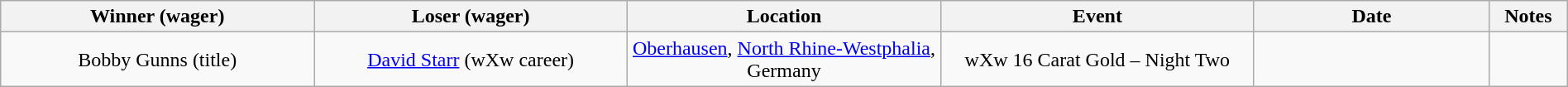<table class="wikitable sortable" width=100%  style="text-align: center">
<tr>
<th width=20% scope="col">Winner (wager)</th>
<th width=20% scope="col">Loser (wager)</th>
<th width=20% scope="col">Location</th>
<th width=20% scope="col">Event</th>
<th width=15% scope="col">Date</th>
<th class="unsortable" width=5% scope="col">Notes</th>
</tr>
<tr>
<td>Bobby Gunns (title)</td>
<td><a href='#'>David Starr</a> (wXw career)</td>
<td><a href='#'>Oberhausen</a>, <a href='#'>North Rhine-Westphalia</a>, Germany</td>
<td>wXw 16 Carat Gold – Night Two</td>
<td></td>
<td></td>
</tr>
</table>
